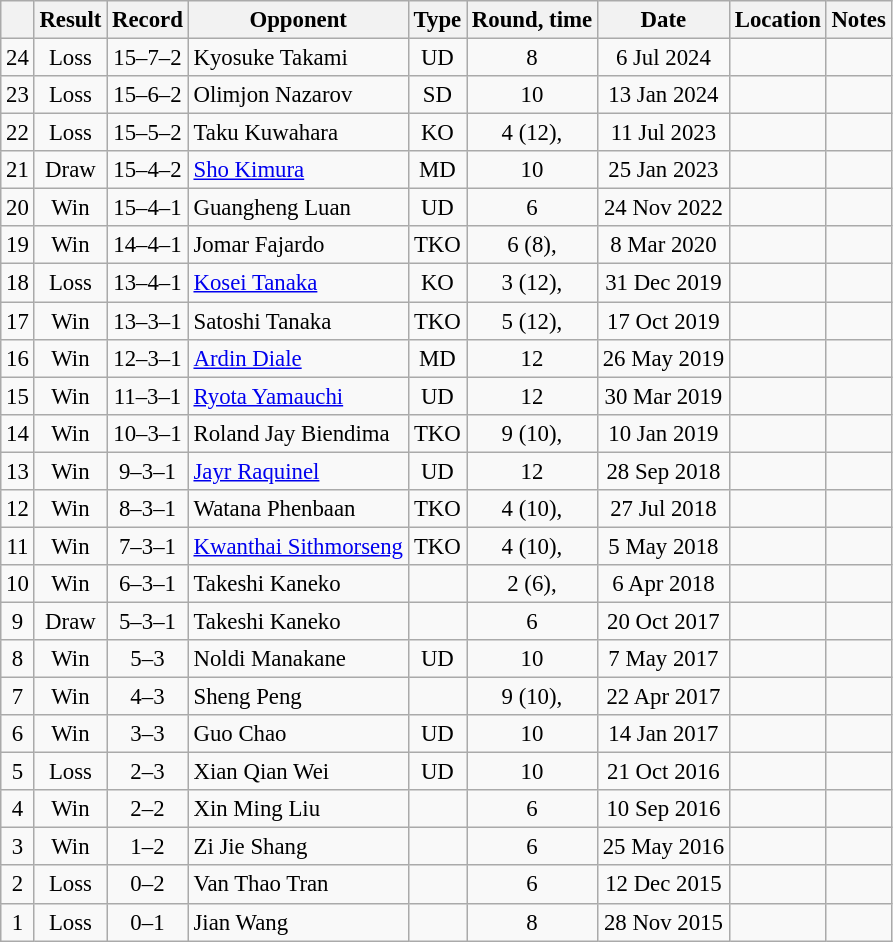<table class="wikitable" style="text-align:center; font-size:95%">
<tr>
<th></th>
<th>Result</th>
<th>Record</th>
<th>Opponent</th>
<th>Type</th>
<th>Round, time</th>
<th>Date</th>
<th>Location</th>
<th>Notes</th>
</tr>
<tr>
<td>24</td>
<td>Loss</td>
<td>15–7–2</td>
<td style="text-align:left;">Kyosuke Takami</td>
<td>UD</td>
<td>8</td>
<td>6 Jul 2024</td>
<td style="text-align:left;"></td>
<td></td>
</tr>
<tr>
<td>23</td>
<td>Loss</td>
<td>15–6–2</td>
<td style="text-align:left;">Olimjon Nazarov</td>
<td>SD</td>
<td>10</td>
<td>13 Jan 2024</td>
<td style="text-align:left;"></td>
<td style="text-align:left;"></td>
</tr>
<tr>
<td>22</td>
<td>Loss</td>
<td>15–5–2</td>
<td style="text-align:left;">Taku Kuwahara</td>
<td>KO</td>
<td>4 (12), </td>
<td>11 Jul 2023</td>
<td style="text-align:left;"></td>
<td align="left"></td>
</tr>
<tr>
<td>21</td>
<td>Draw</td>
<td>15–4–2</td>
<td style="text-align:left;"><a href='#'>Sho Kimura</a></td>
<td>MD</td>
<td>10</td>
<td>25 Jan 2023</td>
<td style="text-align:left;"></td>
<td align="left"></td>
</tr>
<tr>
<td>20</td>
<td>Win</td>
<td>15–4–1</td>
<td style="text-align:left;">Guangheng Luan</td>
<td>UD</td>
<td>6</td>
<td>24 Nov 2022</td>
<td style="text-align:left;"></td>
<td></td>
</tr>
<tr>
<td>19</td>
<td>Win</td>
<td>14–4–1</td>
<td style="text-align:left;">Jomar Fajardo</td>
<td>TKO</td>
<td>6 (8), </td>
<td>8 Mar 2020</td>
<td style="text-align:left;"></td>
<td></td>
</tr>
<tr>
<td>18</td>
<td>Loss</td>
<td>13–4–1</td>
<td style="text-align:left;"><a href='#'>Kosei Tanaka</a></td>
<td>KO</td>
<td>3 (12), </td>
<td>31 Dec 2019</td>
<td style="text-align:left;"></td>
<td align="left"></td>
</tr>
<tr>
<td>17</td>
<td>Win</td>
<td>13–3–1</td>
<td style="text-align:left;">Satoshi Tanaka</td>
<td>TKO</td>
<td>5 (12), </td>
<td>17 Oct 2019</td>
<td style="text-align:left;"></td>
<td align="left"></td>
</tr>
<tr>
<td>16</td>
<td>Win</td>
<td>12–3–1</td>
<td style="text-align:left;"><a href='#'>Ardin Diale</a></td>
<td>MD</td>
<td>12</td>
<td>26 May 2019</td>
<td style="text-align:left;"></td>
<td align="left"></td>
</tr>
<tr>
<td>15</td>
<td>Win</td>
<td>11–3–1</td>
<td style="text-align:left;"><a href='#'>Ryota Yamauchi</a></td>
<td>UD</td>
<td>12</td>
<td>30 Mar 2019</td>
<td style="text-align:left;"></td>
<td align="left"></td>
</tr>
<tr>
<td>14</td>
<td>Win</td>
<td>10–3–1</td>
<td style="text-align:left;">Roland Jay Biendima</td>
<td>TKO</td>
<td>9 (10), </td>
<td>10 Jan 2019</td>
<td style="text-align:left;"></td>
<td></td>
</tr>
<tr>
<td>13</td>
<td>Win</td>
<td>9–3–1</td>
<td style="text-align:left;"><a href='#'>Jayr Raquinel</a></td>
<td>UD</td>
<td>12</td>
<td>28 Sep 2018</td>
<td style="text-align:left;"></td>
<td align="left"></td>
</tr>
<tr>
<td>12</td>
<td>Win</td>
<td>8–3–1</td>
<td style="text-align:left;">Watana Phenbaan</td>
<td>TKO</td>
<td>4 (10), </td>
<td>27 Jul 2018</td>
<td style="text-align:left;"></td>
<td align="left"></td>
</tr>
<tr>
<td>11</td>
<td>Win</td>
<td>7–3–1</td>
<td style="text-align:left;"><a href='#'>Kwanthai Sithmorseng</a></td>
<td>TKO</td>
<td>4 (10), </td>
<td>5 May 2018</td>
<td style="text-align:left;"></td>
<td></td>
</tr>
<tr>
<td>10</td>
<td>Win</td>
<td>6–3–1</td>
<td style="text-align:left;">Takeshi Kaneko</td>
<td></td>
<td>2 (6), </td>
<td>6 Apr 2018</td>
<td style="text-align:left;"></td>
<td></td>
</tr>
<tr>
<td>9</td>
<td>Draw</td>
<td>5–3–1</td>
<td style="text-align:left;">Takeshi Kaneko</td>
<td></td>
<td>6</td>
<td>20 Oct 2017</td>
<td style="text-align:left;"></td>
<td></td>
</tr>
<tr>
<td>8</td>
<td>Win</td>
<td>5–3</td>
<td style="text-align:left;">Noldi Manakane</td>
<td>UD</td>
<td>10</td>
<td>7 May 2017</td>
<td style="text-align:left;"></td>
<td></td>
</tr>
<tr>
<td>7</td>
<td>Win</td>
<td>4–3</td>
<td style="text-align:left;">Sheng Peng</td>
<td></td>
<td>9 (10), </td>
<td>22 Apr 2017</td>
<td style="text-align:left;"></td>
<td></td>
</tr>
<tr>
<td>6</td>
<td>Win</td>
<td>3–3</td>
<td style="text-align:left;">Guo Chao</td>
<td>UD</td>
<td>10</td>
<td>14 Jan 2017</td>
<td style="text-align:left;"></td>
<td></td>
</tr>
<tr>
<td>5</td>
<td>Loss</td>
<td>2–3</td>
<td style="text-align:left;">Xian Qian Wei</td>
<td>UD</td>
<td>10</td>
<td>21 Oct 2016</td>
<td style="text-align:left;"></td>
<td></td>
</tr>
<tr>
<td>4</td>
<td>Win</td>
<td>2–2</td>
<td style="text-align:left;">Xin Ming Liu</td>
<td></td>
<td>6</td>
<td>10 Sep 2016</td>
<td style="text-align:left;"></td>
<td></td>
</tr>
<tr>
<td>3</td>
<td>Win</td>
<td>1–2</td>
<td style="text-align:left;">Zi Jie Shang</td>
<td></td>
<td>6</td>
<td>25 May 2016</td>
<td style="text-align:left;"></td>
<td></td>
</tr>
<tr>
<td>2</td>
<td>Loss</td>
<td>0–2</td>
<td style="text-align:left;">Van Thao Tran</td>
<td></td>
<td>6</td>
<td>12 Dec 2015</td>
<td style="text-align:left;"></td>
<td></td>
</tr>
<tr>
<td>1</td>
<td>Loss</td>
<td>0–1</td>
<td style="text-align:left;">Jian Wang</td>
<td></td>
<td>8</td>
<td>28 Nov 2015</td>
<td style="text-align:left;"></td>
<td></td>
</tr>
</table>
